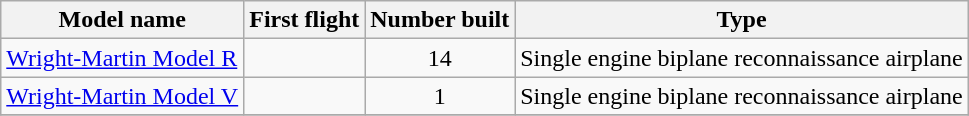<table class="wikitable sortable">
<tr>
<th>Model name</th>
<th>First flight</th>
<th>Number built</th>
<th>Type</th>
</tr>
<tr>
<td align=left><a href='#'>Wright-Martin Model R</a></td>
<td align=center></td>
<td align=center>14</td>
<td align=left>Single engine biplane reconnaissance airplane</td>
</tr>
<tr>
<td align=left><a href='#'>Wright-Martin Model V</a></td>
<td align=center></td>
<td align=center>1</td>
<td align=left>Single engine biplane reconnaissance airplane</td>
</tr>
<tr>
</tr>
</table>
